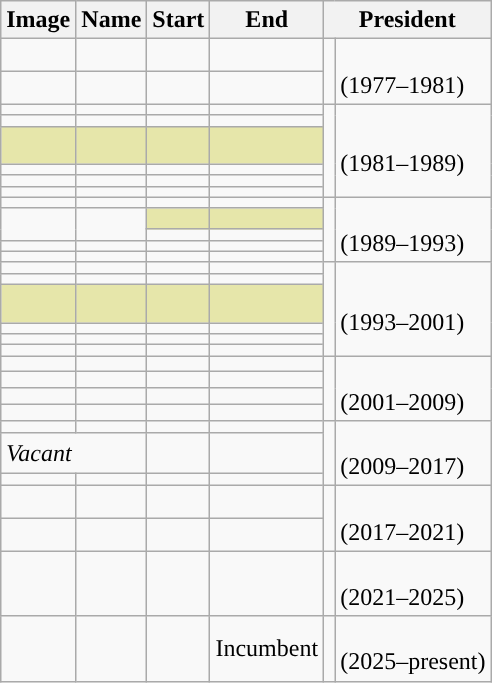<table class="wikitable sortable">
<tr>
<th class=unsortable>Image</th>
<th>Name</th>
<th>Start</th>
<th>End</th>
<th colspan=2>President</th>
</tr>
<tr>
<td></td>
<td></td>
<td></td>
<td></td>
<td rowspan=2 style="background: "></td>
<td rowspan=2><br>(1977–1981)</td>
</tr>
<tr>
<td></td>
<td></td>
<td></td>
<td></td>
</tr>
<tr>
<td></td>
<td></td>
<td></td>
<td></td>
<td rowspan=6 style="background: "></td>
<td rowspan=6><br>(1981–1989)</td>
</tr>
<tr>
<td></td>
<td></td>
<td></td>
<td></td>
</tr>
<tr bgcolor="#e6e6aa">
<td></td>
<td><br></td>
<td></td>
<td></td>
</tr>
<tr>
<td></td>
<td></td>
<td></td>
<td></td>
</tr>
<tr>
<td></td>
<td></td>
<td></td>
<td></td>
</tr>
<tr>
<td></td>
<td></td>
<td></td>
<td></td>
</tr>
<tr>
<td></td>
<td></td>
<td></td>
<td></td>
<td rowspan=5 style="background: "></td>
<td rowspan=5><br>(1989–1993)</td>
</tr>
<tr>
<td rowspan=2></td>
<td rowspan=2></td>
<td style="background-color:#E6E6AA;"></td>
<td style="background-color:#E6E6AA;"></td>
</tr>
<tr>
<td></td>
<td></td>
</tr>
<tr>
<td></td>
<td></td>
<td></td>
<td></td>
</tr>
<tr>
<td></td>
<td></td>
<td></td>
<td></td>
</tr>
<tr>
<td></td>
<td></td>
<td></td>
<td></td>
<td rowspan=6 style="background: "></td>
<td rowspan=6><br>(1993–2001)</td>
</tr>
<tr>
<td></td>
<td></td>
<td></td>
<td></td>
</tr>
<tr bgcolor="#e6e6aa">
<td></td>
<td><br></td>
<td></td>
<td></td>
</tr>
<tr>
<td></td>
<td></td>
<td></td>
<td></td>
</tr>
<tr>
<td></td>
<td></td>
<td></td>
<td></td>
</tr>
<tr>
<td></td>
<td></td>
<td></td>
<td></td>
</tr>
<tr>
<td></td>
<td></td>
<td></td>
<td></td>
<td rowspan=4 style="background: "></td>
<td rowspan=4><br>(2001–2009)</td>
</tr>
<tr>
<td></td>
<td></td>
<td></td>
<td></td>
</tr>
<tr>
<td></td>
<td></td>
<td></td>
<td></td>
</tr>
<tr>
<td></td>
<td></td>
<td></td>
<td></td>
</tr>
<tr>
<td></td>
<td></td>
<td></td>
<td></td>
<td rowspan=3 style="background: "></td>
<td rowspan=3><br>(2009–2017)</td>
</tr>
<tr>
<td colspan=2><em>Vacant</em></td>
<td></td>
<td></td>
</tr>
<tr>
<td></td>
<td></td>
<td></td>
<td></td>
</tr>
<tr>
<td></td>
<td></td>
<td></td>
<td></td>
<td rowspan=2 style="background: "></td>
<td rowspan=2><br>(2017–2021)</td>
</tr>
<tr>
<td></td>
<td></td>
<td></td>
<td></td>
</tr>
<tr>
<td></td>
<td></td>
<td></td>
<td></td>
<td style="background: "></td>
<td><br>(2021–2025)</td>
</tr>
<tr>
<td></td>
<td></td>
<td></td>
<td>Incumbent</td>
<td style="background: "></td>
<td><br>(2025–present)</td>
</tr>
</table>
